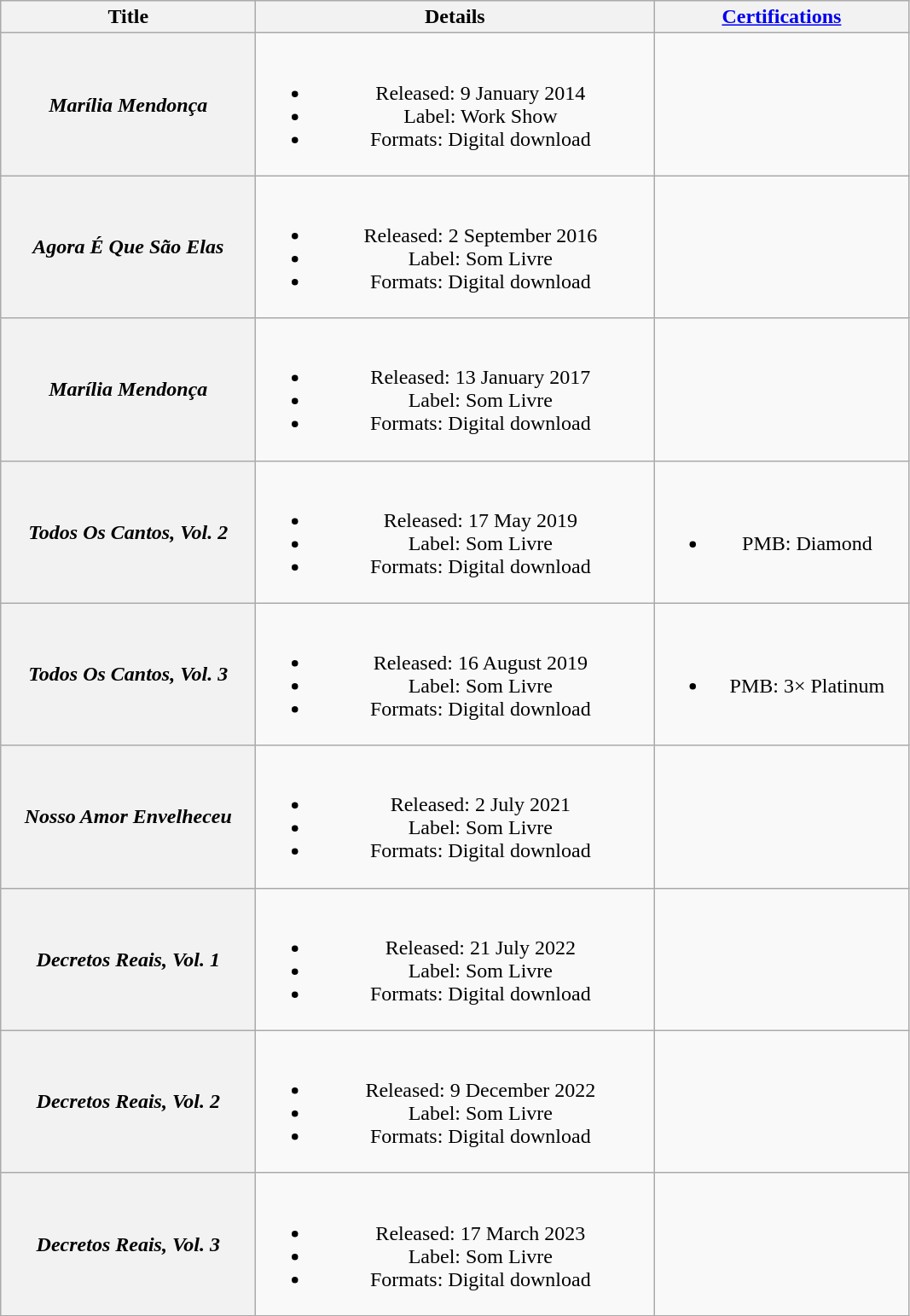<table class="wikitable plainrowheaders" style="text-align:center;">
<tr>
<th scope="col" style="width:12em;">Title</th>
<th scope="col" style="width:19em;">Details</th>
<th scope="col" style="width:12em;"><a href='#'>Certifications</a></th>
</tr>
<tr>
<th scope="row"><em>Marília Mendonça</em></th>
<td><br><ul><li>Released: 9 January 2014</li><li>Label: Work Show</li><li>Formats: Digital download</li></ul></td>
<td></td>
</tr>
<tr>
<th scope="row"><em>Agora É Que São Elas</em></th>
<td><br><ul><li>Released: 2 September 2016</li><li>Label: Som Livre</li><li>Formats: Digital download</li></ul></td>
<td></td>
</tr>
<tr>
<th scope="row"><em>Marília Mendonça</em></th>
<td><br><ul><li>Released: 13 January 2017</li><li>Label: Som Livre</li><li>Formats: Digital download</li></ul></td>
<td></td>
</tr>
<tr>
<th scope="row"><em>Todos Os Cantos, Vol. 2</em></th>
<td><br><ul><li>Released: 17 May 2019</li><li>Label: Som Livre</li><li>Formats: Digital download</li></ul></td>
<td><br><ul><li>PMB: Diamond</li></ul></td>
</tr>
<tr>
<th scope="row"><em>Todos Os Cantos, Vol. 3</em></th>
<td><br><ul><li>Released: 16 August 2019</li><li>Label: Som Livre</li><li>Formats: Digital download</li></ul></td>
<td><br><ul><li>PMB: 3× Platinum</li></ul></td>
</tr>
<tr>
<th scope="row"><em>Nosso Amor Envelheceu</em></th>
<td><br><ul><li>Released: 2 July 2021</li><li>Label: Som Livre</li><li>Formats: Digital download</li></ul></td>
<td></td>
</tr>
<tr>
<th scope="row"><em>Decretos Reais, Vol. 1</em><br></th>
<td><br><ul><li>Released: 21 July 2022</li><li>Label: Som Livre</li><li>Formats: Digital download</li></ul></td>
<td></td>
</tr>
<tr>
<th scope="row"><em>Decretos Reais, Vol. 2</em><br></th>
<td><br><ul><li>Released: 9 December 2022</li><li>Label: Som Livre</li><li>Formats: Digital download</li></ul></td>
<td></td>
</tr>
<tr>
<th scope="row"><em>Decretos Reais, Vol. 3</em><br></th>
<td><br><ul><li>Released: 17 March 2023</li><li>Label: Som Livre</li><li>Formats: Digital download</li></ul></td>
<td></td>
</tr>
</table>
